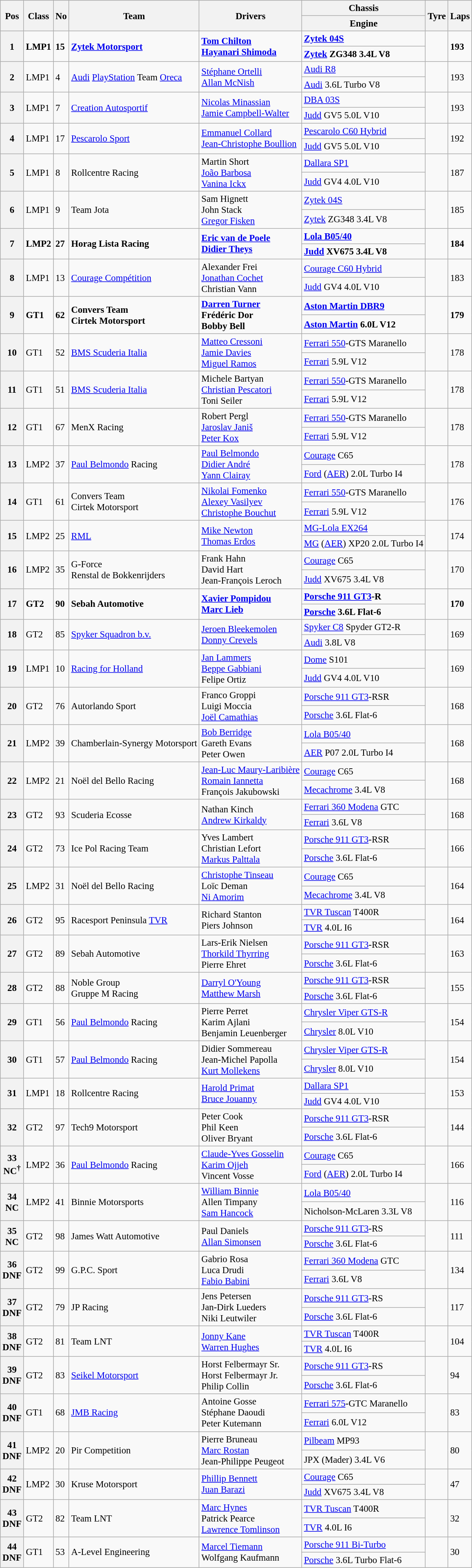<table class="wikitable" style="font-size: 95%;">
<tr>
<th rowspan=2>Pos</th>
<th rowspan=2>Class</th>
<th rowspan=2>No</th>
<th rowspan=2>Team</th>
<th rowspan=2>Drivers</th>
<th>Chassis</th>
<th rowspan=2>Tyre</th>
<th rowspan=2>Laps</th>
</tr>
<tr>
<th>Engine</th>
</tr>
<tr style="font-weight:bold">
<th rowspan=2>1</th>
<td rowspan=2>LMP1</td>
<td rowspan=2>15</td>
<td rowspan=2> <a href='#'>Zytek Motorsport</a></td>
<td rowspan=2> <a href='#'>Tom Chilton</a><br> <a href='#'>Hayanari Shimoda</a></td>
<td><a href='#'>Zytek 04S</a></td>
<td rowspan=2></td>
<td rowspan=2>193</td>
</tr>
<tr style="font-weight:bold">
<td><a href='#'>Zytek</a> ZG348 3.4L V8</td>
</tr>
<tr>
<th rowspan=2>2</th>
<td rowspan=2>LMP1</td>
<td rowspan=2>4</td>
<td rowspan=2> <a href='#'>Audi</a> <a href='#'>PlayStation</a> Team <a href='#'>Oreca</a></td>
<td rowspan=2> <a href='#'>Stéphane Ortelli</a><br> <a href='#'>Allan McNish</a></td>
<td><a href='#'>Audi R8</a></td>
<td rowspan=2></td>
<td rowspan=2>193</td>
</tr>
<tr>
<td><a href='#'>Audi</a> 3.6L Turbo V8</td>
</tr>
<tr>
<th rowspan=2>3</th>
<td rowspan=2>LMP1</td>
<td rowspan=2>7</td>
<td rowspan=2> <a href='#'>Creation Autosportif</a></td>
<td rowspan=2> <a href='#'>Nicolas Minassian</a><br> <a href='#'>Jamie Campbell-Walter</a></td>
<td><a href='#'>DBA 03S</a></td>
<td rowspan=2></td>
<td rowspan=2>193</td>
</tr>
<tr>
<td><a href='#'>Judd</a> GV5 5.0L V10</td>
</tr>
<tr>
<th rowspan=2>4</th>
<td rowspan=2>LMP1</td>
<td rowspan=2>17</td>
<td rowspan=2> <a href='#'>Pescarolo Sport</a></td>
<td rowspan=2> <a href='#'>Emmanuel Collard</a><br> <a href='#'>Jean-Christophe Boullion</a></td>
<td><a href='#'>Pescarolo C60 Hybrid</a></td>
<td rowspan=2></td>
<td rowspan=2>192</td>
</tr>
<tr>
<td><a href='#'>Judd</a> GV5 5.0L V10</td>
</tr>
<tr>
<th rowspan=2>5</th>
<td rowspan=2>LMP1</td>
<td rowspan=2>8</td>
<td rowspan=2> Rollcentre Racing</td>
<td rowspan=2> Martin Short<br> <a href='#'>João Barbosa</a><br> <a href='#'>Vanina Ickx</a></td>
<td><a href='#'>Dallara SP1</a></td>
<td rowspan=2></td>
<td rowspan=2>187</td>
</tr>
<tr>
<td><a href='#'>Judd</a> GV4 4.0L V10</td>
</tr>
<tr>
<th rowspan=2>6</th>
<td rowspan=2>LMP1</td>
<td rowspan=2>9</td>
<td rowspan=2> Team Jota</td>
<td rowspan=2> Sam Hignett<br> John Stack<br> <a href='#'>Gregor Fisken</a></td>
<td><a href='#'>Zytek 04S</a></td>
<td rowspan=2></td>
<td rowspan=2>185</td>
</tr>
<tr>
<td><a href='#'>Zytek</a> ZG348 3.4L V8</td>
</tr>
<tr style="font-weight:bold">
<th rowspan=2>7</th>
<td rowspan=2>LMP2</td>
<td rowspan=2>27</td>
<td rowspan=2> Horag Lista Racing</td>
<td rowspan=2> <a href='#'>Eric van de Poele</a><br> <a href='#'>Didier Theys</a></td>
<td><a href='#'>Lola B05/40</a></td>
<td rowspan=2></td>
<td rowspan=2>184</td>
</tr>
<tr style="font-weight:bold">
<td><a href='#'>Judd</a> XV675 3.4L V8</td>
</tr>
<tr>
<th rowspan=2>8</th>
<td rowspan=2>LMP1</td>
<td rowspan=2>13</td>
<td rowspan=2> <a href='#'>Courage Compétition</a></td>
<td rowspan=2> Alexander Frei<br> <a href='#'>Jonathan Cochet</a><br> Christian Vann</td>
<td><a href='#'>Courage C60 Hybrid</a></td>
<td rowspan=2></td>
<td rowspan=2>183</td>
</tr>
<tr>
<td><a href='#'>Judd</a> GV4 4.0L V10</td>
</tr>
<tr style="font-weight:bold">
<th rowspan=2>9</th>
<td rowspan=2>GT1</td>
<td rowspan=2>62</td>
<td rowspan=2> Convers Team<br> Cirtek Motorsport</td>
<td rowspan=2> <a href='#'>Darren Turner</a><br> Frédéric Dor<br> Bobby Bell</td>
<td><a href='#'>Aston Martin DBR9</a></td>
<td rowspan=2></td>
<td rowspan=2>179</td>
</tr>
<tr style="font-weight:bold">
<td><a href='#'>Aston Martin</a> 6.0L V12</td>
</tr>
<tr>
<th rowspan=2>10</th>
<td rowspan=2>GT1</td>
<td rowspan=2>52</td>
<td rowspan=2> <a href='#'>BMS Scuderia Italia</a></td>
<td rowspan=2> <a href='#'>Matteo Cressoni</a><br> <a href='#'>Jamie Davies</a><br> <a href='#'>Miguel Ramos</a></td>
<td><a href='#'>Ferrari 550</a>-GTS Maranello</td>
<td rowspan=2></td>
<td rowspan=2>178</td>
</tr>
<tr>
<td><a href='#'>Ferrari</a> 5.9L V12</td>
</tr>
<tr>
<th rowspan=2>11</th>
<td rowspan=2>GT1</td>
<td rowspan=2>51</td>
<td rowspan=2> <a href='#'>BMS Scuderia Italia</a></td>
<td rowspan=2> Michele Bartyan<br> <a href='#'>Christian Pescatori</a><br> Toni Seiler</td>
<td><a href='#'>Ferrari 550</a>-GTS Maranello</td>
<td rowspan=2></td>
<td rowspan=2>178</td>
</tr>
<tr>
<td><a href='#'>Ferrari</a> 5.9L V12</td>
</tr>
<tr>
<th rowspan=2>12</th>
<td rowspan=2>GT1</td>
<td rowspan=2>67</td>
<td rowspan=2> MenX Racing</td>
<td rowspan=2> Robert Pergl<br> <a href='#'>Jaroslav Janiš</a><br> <a href='#'>Peter Kox</a></td>
<td><a href='#'>Ferrari 550</a>-GTS Maranello</td>
<td rowspan=2></td>
<td rowspan=2>178</td>
</tr>
<tr>
<td><a href='#'>Ferrari</a> 5.9L V12</td>
</tr>
<tr>
<th rowspan=2>13</th>
<td rowspan=2>LMP2</td>
<td rowspan=2>37</td>
<td rowspan=2> <a href='#'>Paul Belmondo</a> Racing</td>
<td rowspan=2> <a href='#'>Paul Belmondo</a><br> <a href='#'>Didier André</a><br> <a href='#'>Yann Clairay</a></td>
<td><a href='#'>Courage</a> C65</td>
<td rowspan=2></td>
<td rowspan=2>178</td>
</tr>
<tr>
<td><a href='#'>Ford</a> (<a href='#'>AER</a>) 2.0L Turbo I4</td>
</tr>
<tr>
<th rowspan=2>14</th>
<td rowspan=2>GT1</td>
<td rowspan=2>61</td>
<td rowspan=2> Convers Team<br> Cirtek Motorsport</td>
<td rowspan=2> <a href='#'>Nikolai Fomenko</a><br> <a href='#'>Alexey Vasilyev</a><br> <a href='#'>Christophe Bouchut</a></td>
<td><a href='#'>Ferrari 550</a>-GTS Maranello</td>
<td rowspan=2></td>
<td rowspan=2>176</td>
</tr>
<tr>
<td><a href='#'>Ferrari</a> 5.9L V12</td>
</tr>
<tr>
<th rowspan=2>15</th>
<td rowspan=2>LMP2</td>
<td rowspan=2>25</td>
<td rowspan=2> <a href='#'>RML</a></td>
<td rowspan=2> <a href='#'>Mike Newton</a><br> <a href='#'>Thomas Erdos</a></td>
<td><a href='#'>MG-Lola EX264</a></td>
<td rowspan=2></td>
<td rowspan=2>174</td>
</tr>
<tr>
<td><a href='#'>MG</a> (<a href='#'>AER</a>) XP20 2.0L Turbo I4</td>
</tr>
<tr>
<th rowspan=2>16</th>
<td rowspan=2>LMP2</td>
<td rowspan=2>35</td>
<td rowspan=2> G-Force<br> Renstal de Bokkenrijders</td>
<td rowspan=2> Frank Hahn<br> David Hart<br> Jean-François Leroch</td>
<td><a href='#'>Courage</a> C65</td>
<td rowspan=2></td>
<td rowspan=2>170</td>
</tr>
<tr>
<td><a href='#'>Judd</a> XV675 3.4L V8</td>
</tr>
<tr style="font-weight:bold">
<th rowspan=2>17</th>
<td rowspan=2>GT2</td>
<td rowspan=2>90</td>
<td rowspan=2> Sebah Automotive</td>
<td rowspan=2> <a href='#'>Xavier Pompidou</a><br> <a href='#'>Marc Lieb</a></td>
<td><a href='#'>Porsche 911 GT3</a>-R</td>
<td rowspan=2></td>
<td rowspan=2>170</td>
</tr>
<tr style="font-weight:bold">
<td><a href='#'>Porsche</a> 3.6L Flat-6</td>
</tr>
<tr>
<th rowspan=2>18</th>
<td rowspan=2>GT2</td>
<td rowspan=2>85</td>
<td rowspan=2> <a href='#'>Spyker Squadron b.v.</a></td>
<td rowspan=2> <a href='#'>Jeroen Bleekemolen</a><br> <a href='#'>Donny Crevels</a></td>
<td><a href='#'>Spyker C8</a> Spyder GT2-R</td>
<td rowspan=2></td>
<td rowspan=2>169</td>
</tr>
<tr>
<td><a href='#'>Audi</a> 3.8L V8</td>
</tr>
<tr>
<th rowspan=2>19</th>
<td rowspan=2>LMP1</td>
<td rowspan=2>10</td>
<td rowspan=2> <a href='#'>Racing for Holland</a></td>
<td rowspan=2> <a href='#'>Jan Lammers</a><br> <a href='#'>Beppe Gabbiani</a><br> Felipe Ortiz</td>
<td><a href='#'>Dome</a> S101</td>
<td rowspan=2></td>
<td rowspan=2>169</td>
</tr>
<tr>
<td><a href='#'>Judd</a> GV4 4.0L V10</td>
</tr>
<tr>
<th rowspan=2>20</th>
<td rowspan=2>GT2</td>
<td rowspan=2>76</td>
<td rowspan=2> Autorlando Sport</td>
<td rowspan=2> Franco Groppi<br> Luigi Moccia<br> <a href='#'>Joël Camathias</a></td>
<td><a href='#'>Porsche 911 GT3</a>-RSR</td>
<td rowspan=2></td>
<td rowspan=2>168</td>
</tr>
<tr>
<td><a href='#'>Porsche</a> 3.6L Flat-6</td>
</tr>
<tr>
<th rowspan=2>21</th>
<td rowspan=2>LMP2</td>
<td rowspan=2>39</td>
<td rowspan=2> Chamberlain-Synergy Motorsport</td>
<td rowspan=2> <a href='#'>Bob Berridge</a><br> Gareth Evans<br> Peter Owen</td>
<td><a href='#'>Lola B05/40</a></td>
<td rowspan=2></td>
<td rowspan=2>168</td>
</tr>
<tr>
<td><a href='#'>AER</a> P07 2.0L Turbo I4</td>
</tr>
<tr>
<th rowspan=2>22</th>
<td rowspan=2>LMP2</td>
<td rowspan=2>21</td>
<td rowspan=2> Noël del Bello Racing</td>
<td rowspan=2> <a href='#'>Jean-Luc Maury-Laribière</a><br> <a href='#'>Romain Iannetta</a><br> François Jakubowski</td>
<td><a href='#'>Courage</a> C65</td>
<td rowspan=2></td>
<td rowspan=2>168</td>
</tr>
<tr>
<td><a href='#'>Mecachrome</a> 3.4L V8</td>
</tr>
<tr>
<th rowspan=2>23</th>
<td rowspan=2>GT2</td>
<td rowspan=2>93</td>
<td rowspan=2> Scuderia Ecosse</td>
<td rowspan=2> Nathan Kinch<br> <a href='#'>Andrew Kirkaldy</a></td>
<td><a href='#'>Ferrari 360 Modena</a> GTC</td>
<td rowspan=2></td>
<td rowspan=2>168</td>
</tr>
<tr>
<td><a href='#'>Ferrari</a> 3.6L V8</td>
</tr>
<tr>
<th rowspan=2>24</th>
<td rowspan=2>GT2</td>
<td rowspan=2>73</td>
<td rowspan=2> Ice Pol Racing Team</td>
<td rowspan=2> Yves Lambert<br> Christian Lefort<br> <a href='#'>Markus Palttala</a></td>
<td><a href='#'>Porsche 911 GT3</a>-RSR</td>
<td rowspan=2></td>
<td rowspan=2>166</td>
</tr>
<tr>
<td><a href='#'>Porsche</a> 3.6L Flat-6</td>
</tr>
<tr>
<th rowspan=2>25</th>
<td rowspan=2>LMP2</td>
<td rowspan=2>31</td>
<td rowspan=2> Noël del Bello Racing</td>
<td rowspan=2> <a href='#'>Christophe Tinseau</a><br> Loïc Deman<br> <a href='#'>Ni Amorim</a></td>
<td><a href='#'>Courage</a> C65</td>
<td rowspan=2></td>
<td rowspan=2>164</td>
</tr>
<tr>
<td><a href='#'>Mecachrome</a> 3.4L V8</td>
</tr>
<tr>
<th rowspan=2>26</th>
<td rowspan=2>GT2</td>
<td rowspan=2>95</td>
<td rowspan=2> Racesport Peninsula <a href='#'>TVR</a></td>
<td rowspan=2> Richard Stanton<br> Piers Johnson</td>
<td><a href='#'>TVR Tuscan</a> T400R</td>
<td rowspan=2></td>
<td rowspan=2>164</td>
</tr>
<tr>
<td><a href='#'>TVR</a> 4.0L I6</td>
</tr>
<tr>
<th rowspan=2>27</th>
<td rowspan=2>GT2</td>
<td rowspan=2>89</td>
<td rowspan=2> Sebah Automotive</td>
<td rowspan=2> Lars-Erik Nielsen<br> <a href='#'>Thorkild Thyrring</a><br> Pierre Ehret</td>
<td><a href='#'>Porsche 911 GT3</a>-RSR</td>
<td rowspan=2></td>
<td rowspan=2>163</td>
</tr>
<tr>
<td><a href='#'>Porsche</a> 3.6L Flat-6</td>
</tr>
<tr>
<th rowspan=2>28</th>
<td rowspan=2>GT2</td>
<td rowspan=2>88</td>
<td rowspan=2> Noble Group<br> Gruppe M Racing</td>
<td rowspan=2> <a href='#'>Darryl O'Young</a><br> <a href='#'>Matthew Marsh</a></td>
<td><a href='#'>Porsche 911 GT3</a>-RSR</td>
<td rowspan=2></td>
<td rowspan=2>155</td>
</tr>
<tr>
<td><a href='#'>Porsche</a> 3.6L Flat-6</td>
</tr>
<tr>
<th rowspan=2>29</th>
<td rowspan=2>GT1</td>
<td rowspan=2>56</td>
<td rowspan=2> <a href='#'>Paul Belmondo</a> Racing</td>
<td rowspan=2> Pierre Perret<br> Karim Ajlani<br> Benjamin Leuenberger</td>
<td><a href='#'>Chrysler Viper GTS-R</a></td>
<td rowspan=2></td>
<td rowspan=2>154</td>
</tr>
<tr>
<td><a href='#'>Chrysler</a> 8.0L V10</td>
</tr>
<tr>
<th rowspan=2>30</th>
<td rowspan=2>GT1</td>
<td rowspan=2>57</td>
<td rowspan=2> <a href='#'>Paul Belmondo</a> Racing</td>
<td rowspan=2> Didier Sommereau<br> Jean-Michel Papolla<br> <a href='#'>Kurt Mollekens</a></td>
<td><a href='#'>Chrysler Viper GTS-R</a></td>
<td rowspan=2></td>
<td rowspan=2>154</td>
</tr>
<tr>
<td><a href='#'>Chrysler</a> 8.0L V10</td>
</tr>
<tr>
<th rowspan=2>31</th>
<td rowspan=2>LMP1</td>
<td rowspan=2>18</td>
<td rowspan=2> Rollcentre Racing</td>
<td rowspan=2> <a href='#'>Harold Primat</a><br> <a href='#'>Bruce Jouanny</a></td>
<td><a href='#'>Dallara SP1</a></td>
<td rowspan=2></td>
<td rowspan=2>153</td>
</tr>
<tr>
<td><a href='#'>Judd</a> GV4 4.0L V10</td>
</tr>
<tr>
<th rowspan=2>32</th>
<td rowspan=2>GT2</td>
<td rowspan=2>97</td>
<td rowspan=2> Tech9 Motorsport</td>
<td rowspan=2> Peter Cook<br> Phil Keen<br> Oliver Bryant</td>
<td><a href='#'>Porsche 911 GT3</a>-RSR</td>
<td rowspan=2></td>
<td rowspan=2>144</td>
</tr>
<tr>
<td><a href='#'>Porsche</a> 3.6L Flat-6</td>
</tr>
<tr>
<th rowspan=2>33<br>NC<sup>†</sup></th>
<td rowspan=2>LMP2</td>
<td rowspan=2>36</td>
<td rowspan=2> <a href='#'>Paul Belmondo</a> Racing</td>
<td rowspan=2> <a href='#'>Claude-Yves Gosselin</a><br> <a href='#'>Karim Ojjeh</a><br> Vincent Vosse</td>
<td><a href='#'>Courage</a> C65</td>
<td rowspan=2></td>
<td rowspan=2>166</td>
</tr>
<tr>
<td><a href='#'>Ford</a> (<a href='#'>AER</a>) 2.0L Turbo I4</td>
</tr>
<tr>
<th rowspan=2>34<br>NC</th>
<td rowspan=2>LMP2</td>
<td rowspan=2>41</td>
<td rowspan=2> Binnie Motorsports</td>
<td rowspan=2> <a href='#'>William Binnie</a><br> Allen Timpany<br> <a href='#'>Sam Hancock</a></td>
<td><a href='#'>Lola B05/40</a></td>
<td rowspan=2></td>
<td rowspan=2>116</td>
</tr>
<tr>
<td>Nicholson-McLaren 3.3L V8</td>
</tr>
<tr>
<th rowspan=2>35<br>NC</th>
<td rowspan=2>GT2</td>
<td rowspan=2>98</td>
<td rowspan=2> James Watt Automotive</td>
<td rowspan=2> Paul Daniels<br> <a href='#'>Allan Simonsen</a></td>
<td><a href='#'>Porsche 911 GT3</a>-RS</td>
<td rowspan=2></td>
<td rowspan=2>111</td>
</tr>
<tr>
<td><a href='#'>Porsche</a> 3.6L Flat-6</td>
</tr>
<tr>
<th rowspan=2>36<br>DNF</th>
<td rowspan=2>GT2</td>
<td rowspan=2>99</td>
<td rowspan=2> G.P.C. Sport</td>
<td rowspan=2> Gabrio Rosa<br> Luca Drudi<br> <a href='#'>Fabio Babini</a></td>
<td><a href='#'>Ferrari 360 Modena</a> GTC</td>
<td rowspan=2></td>
<td rowspan=2>134</td>
</tr>
<tr>
<td><a href='#'>Ferrari</a> 3.6L V8</td>
</tr>
<tr>
<th rowspan=2>37<br>DNF</th>
<td rowspan=2>GT2</td>
<td rowspan=2>79</td>
<td rowspan=2> JP Racing</td>
<td rowspan=2> Jens Petersen<br> Jan-Dirk Lueders<br> Niki Leutwiler</td>
<td><a href='#'>Porsche 911 GT3</a>-RS</td>
<td rowspan=2></td>
<td rowspan=2>117</td>
</tr>
<tr>
<td><a href='#'>Porsche</a> 3.6L Flat-6</td>
</tr>
<tr>
<th rowspan=2>38<br>DNF</th>
<td rowspan=2>GT2</td>
<td rowspan=2>81</td>
<td rowspan=2> Team LNT</td>
<td rowspan=2> <a href='#'>Jonny Kane</a><br> <a href='#'>Warren Hughes</a></td>
<td><a href='#'>TVR Tuscan</a> T400R</td>
<td rowspan=2></td>
<td rowspan=2>104</td>
</tr>
<tr>
<td><a href='#'>TVR</a> 4.0L I6</td>
</tr>
<tr>
<th rowspan=2>39<br>DNF</th>
<td rowspan=2>GT2</td>
<td rowspan=2>83</td>
<td rowspan=2> <a href='#'>Seikel Motorsport</a></td>
<td rowspan=2> Horst Felbermayr Sr.<br> Horst Felbermayr Jr.<br> Philip Collin</td>
<td><a href='#'>Porsche 911 GT3</a>-RS</td>
<td rowspan=2></td>
<td rowspan=2>94</td>
</tr>
<tr>
<td><a href='#'>Porsche</a> 3.6L Flat-6</td>
</tr>
<tr>
<th rowspan=2>40<br>DNF</th>
<td rowspan=2>GT1</td>
<td rowspan=2>68</td>
<td rowspan=2> <a href='#'>JMB Racing</a></td>
<td rowspan=2> Antoine Gosse<br> Stéphane Daoudi<br> Peter Kutemann</td>
<td><a href='#'>Ferrari 575</a>-GTC Maranello</td>
<td rowspan=2></td>
<td rowspan=2>83</td>
</tr>
<tr>
<td><a href='#'>Ferrari</a> 6.0L V12</td>
</tr>
<tr>
<th rowspan=2>41<br>DNF</th>
<td rowspan=2>LMP2</td>
<td rowspan=2>20</td>
<td rowspan=2> Pir Competition</td>
<td rowspan=2> Pierre Bruneau<br> <a href='#'>Marc Rostan</a><br> Jean-Philippe Peugeot</td>
<td><a href='#'>Pilbeam</a> MP93</td>
<td rowspan=2></td>
<td rowspan=2>80</td>
</tr>
<tr>
<td>JPX (Mader) 3.4L V6</td>
</tr>
<tr>
<th rowspan=2>42<br>DNF</th>
<td rowspan=2>LMP2</td>
<td rowspan=2>30</td>
<td rowspan=2> Kruse Motorsport</td>
<td rowspan=2> <a href='#'>Phillip Bennett</a><br> <a href='#'>Juan Barazi</a></td>
<td><a href='#'>Courage</a> C65</td>
<td rowspan=2></td>
<td rowspan=2>47</td>
</tr>
<tr>
<td><a href='#'>Judd</a> XV675 3.4L V8</td>
</tr>
<tr>
<th rowspan=2>43<br>DNF</th>
<td rowspan=2>GT2</td>
<td rowspan=2>82</td>
<td rowspan=2> Team LNT</td>
<td rowspan=2> <a href='#'>Marc Hynes</a><br> Patrick Pearce<br> <a href='#'>Lawrence Tomlinson</a></td>
<td><a href='#'>TVR Tuscan</a> T400R</td>
<td rowspan=2></td>
<td rowspan=2>32</td>
</tr>
<tr>
<td><a href='#'>TVR</a> 4.0L I6</td>
</tr>
<tr>
<th rowspan=2>44<br>DNF</th>
<td rowspan=2>GT1</td>
<td rowspan=2>53</td>
<td rowspan=2> A-Level Engineering</td>
<td rowspan=2> <a href='#'>Marcel Tiemann</a><br> Wolfgang Kaufmann</td>
<td><a href='#'>Porsche 911 Bi-Turbo</a></td>
<td rowspan=2></td>
<td rowspan=2>30</td>
</tr>
<tr>
<td><a href='#'>Porsche</a> 3.6L Turbo Flat-6</td>
</tr>
</table>
